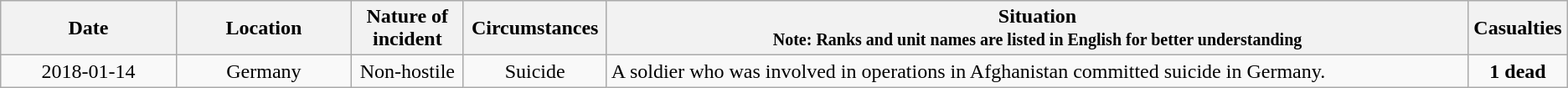<table class="wikitable">
<tr>
<th style="width: 11%">Date</th>
<th style="width: 11%">Location</th>
<th style="width: 7%">Nature of incident</th>
<th style="width: 9%">Circumstances</th>
<th style="width: 54%">Situation<br><small>Note: Ranks and unit names are listed in English for better understanding</small></th>
<th style="width: 6%">Casualties</th>
</tr>
<tr>
<td align="center">2018-01-14</td>
<td align="center">Germany</td>
<td align="center">Non-hostile</td>
<td align="center">Suicide</td>
<td>A soldier who was involved in operations in Afghanistan committed suicide in Germany.</td>
<td align="center"><strong>1 dead</strong></td>
</tr>
</table>
